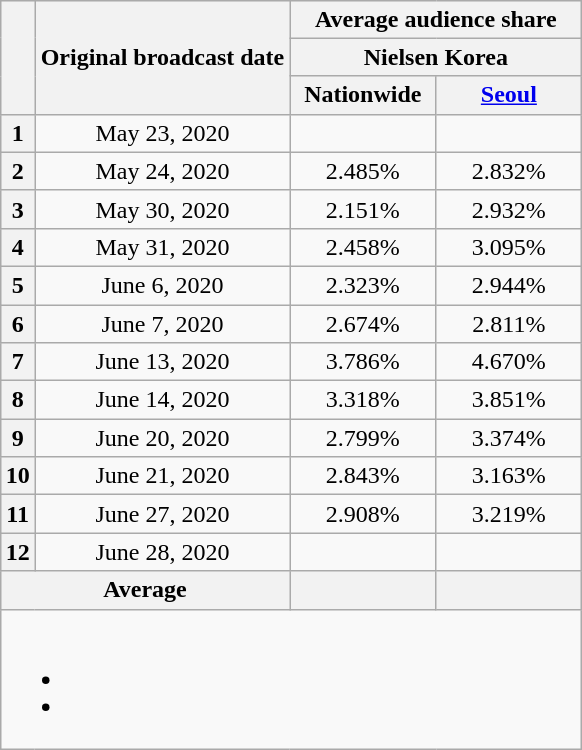<table class="wikitable" style="text-align:center;max-width:450px; margin-left: auto; margin-right: auto; border: none;">
<tr>
</tr>
<tr>
<th rowspan="3"></th>
<th rowspan="3">Original broadcast date</th>
<th colspan="2">Average audience share</th>
</tr>
<tr>
<th colspan="2">Nielsen Korea</th>
</tr>
<tr>
<th width="90">Nationwide</th>
<th width="90"><a href='#'>Seoul</a></th>
</tr>
<tr>
<th>1</th>
<td>May 23, 2020</td>
<td></td>
<td></td>
</tr>
<tr>
<th>2</th>
<td>May 24, 2020</td>
<td>2.485%</td>
<td>2.832%</td>
</tr>
<tr>
<th>3</th>
<td>May 30, 2020</td>
<td>2.151%</td>
<td>2.932%</td>
</tr>
<tr>
<th>4</th>
<td>May 31, 2020</td>
<td>2.458%</td>
<td>3.095%</td>
</tr>
<tr>
<th>5</th>
<td>June 6, 2020</td>
<td>2.323%</td>
<td>2.944%</td>
</tr>
<tr>
<th>6</th>
<td>June 7, 2020</td>
<td>2.674%</td>
<td>2.811%</td>
</tr>
<tr>
<th>7</th>
<td>June 13, 2020</td>
<td>3.786%</td>
<td>4.670%</td>
</tr>
<tr>
<th>8</th>
<td>June 14, 2020</td>
<td>3.318%</td>
<td>3.851%</td>
</tr>
<tr>
<th>9</th>
<td>June 20, 2020</td>
<td>2.799%</td>
<td>3.374%</td>
</tr>
<tr>
<th>10</th>
<td>June 21, 2020</td>
<td>2.843%</td>
<td>3.163%</td>
</tr>
<tr>
<th>11</th>
<td>June 27, 2020</td>
<td>2.908%</td>
<td>3.219%</td>
</tr>
<tr>
<th>12</th>
<td>June 28, 2020</td>
<td></td>
<td></td>
</tr>
<tr>
<th colspan="2">Average</th>
<th></th>
<th></th>
</tr>
<tr>
<td colspan="6"><br><ul><li></li><li></li></ul></td>
</tr>
</table>
